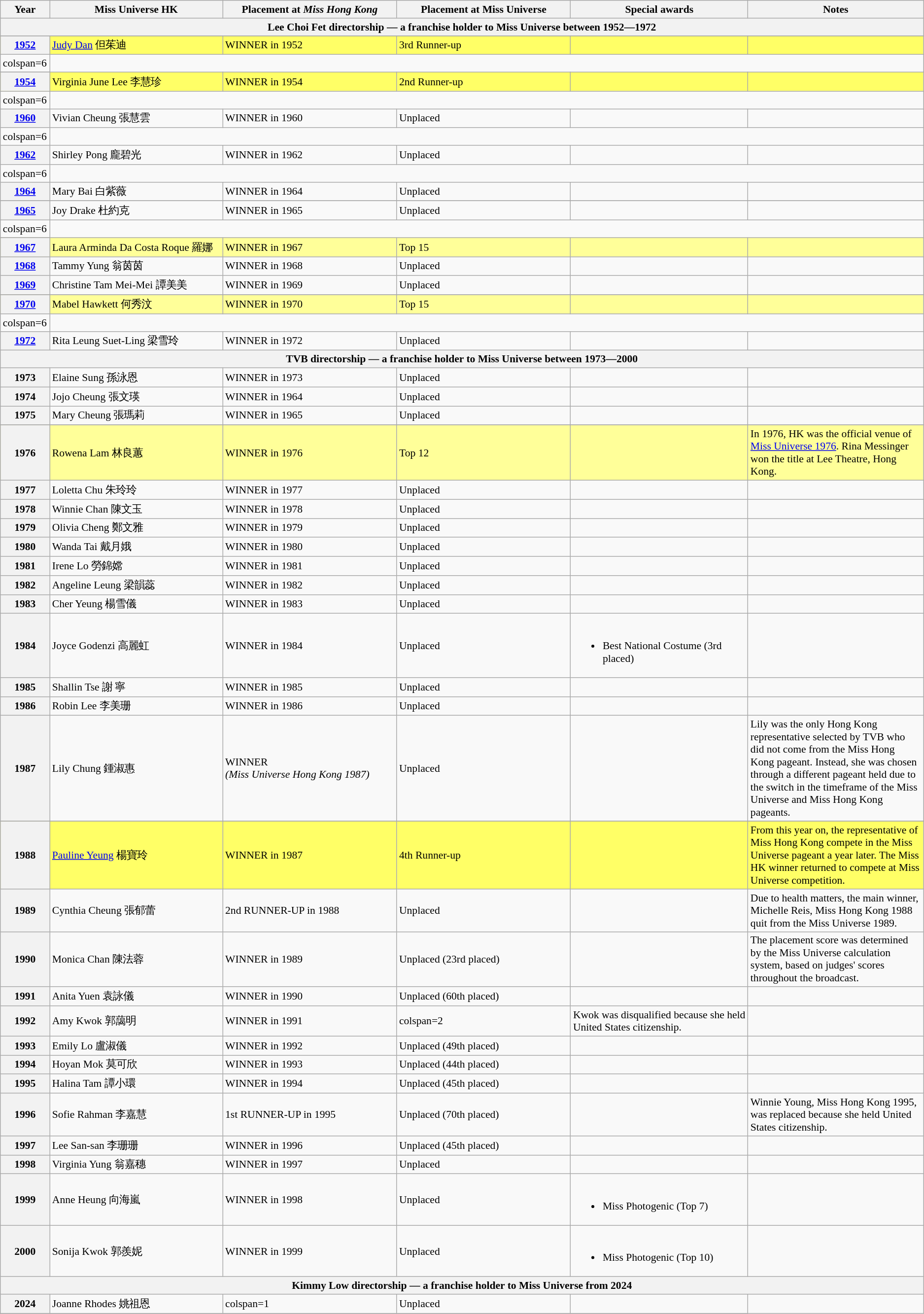<table class="wikitable " style="font-size: 90%;">
<tr>
<th width="60">Year</th>
<th width="250">Miss Universe HK</th>
<th width="250">Placement at <em>Miss Hong Kong</em></th>
<th width="250">Placement at Miss Universe</th>
<th width="250">Special awards</th>
<th width="250">Notes</th>
</tr>
<tr>
<th colspan="6">Lee Choi Fet directorship — a franchise holder to Miss Universe between 1952―1972</th>
</tr>
<tr>
</tr>
<tr style="background-color:#FFFF66;">
<th><a href='#'>1952</a></th>
<td><a href='#'>Judy Dan</a> 但茱迪</td>
<td>WINNER in 1952</td>
<td>3rd Runner-up</td>
<td></td>
<td></td>
</tr>
<tr>
<td>colspan=6 </td>
</tr>
<tr>
</tr>
<tr style="background-color:#FFFF66;">
<th><a href='#'>1954</a></th>
<td>Virginia June Lee 李慧珍</td>
<td>WINNER in 1954</td>
<td>2nd Runner-up</td>
<td></td>
<td></td>
</tr>
<tr>
<td>colspan=6 </td>
</tr>
<tr>
<th><a href='#'>1960</a></th>
<td>Vivian Cheung 張慧雲</td>
<td>WINNER in 1960</td>
<td>Unplaced</td>
<td></td>
<td></td>
</tr>
<tr>
<td>colspan=6 </td>
</tr>
<tr>
<th><a href='#'>1962</a></th>
<td>Shirley Pong 龐碧光</td>
<td>WINNER in 1962</td>
<td>Unplaced</td>
<td></td>
<td></td>
</tr>
<tr>
<td>colspan=6 </td>
</tr>
<tr>
<th><a href='#'>1964</a></th>
<td>Mary Bai 白紫薇</td>
<td>WINNER in 1964</td>
<td>Unplaced</td>
<td></td>
<td></td>
</tr>
<tr>
</tr>
<tr>
<th><a href='#'>1965</a></th>
<td>Joy Drake 杜約克</td>
<td>WINNER in 1965</td>
<td>Unplaced</td>
<td></td>
<td></td>
</tr>
<tr>
<td>colspan=6 </td>
</tr>
<tr>
</tr>
<tr style="background-color:#FFFF99;">
<th><a href='#'>1967</a></th>
<td>Laura Arminda Da Costa Roque 羅娜</td>
<td>WINNER in 1967</td>
<td>Top 15</td>
<td></td>
<td></td>
</tr>
<tr>
<th><a href='#'>1968</a></th>
<td>Tammy Yung 翁茵茵</td>
<td>WINNER in 1968</td>
<td>Unplaced</td>
<td></td>
<td></td>
</tr>
<tr>
<th><a href='#'>1969</a></th>
<td>Christine Tam Mei-Mei 譚美美</td>
<td>WINNER in 1969</td>
<td>Unplaced</td>
<td></td>
<td></td>
</tr>
<tr>
</tr>
<tr>
</tr>
<tr style="background-color:#FFFF99;">
<th><a href='#'>1970</a></th>
<td>Mabel Hawkett 何秀汶</td>
<td>WINNER in 1970</td>
<td>Top 15</td>
<td></td>
<td></td>
</tr>
<tr>
<td>colspan=6 </td>
</tr>
<tr>
<th><a href='#'>1972</a></th>
<td>Rita Leung Suet-Ling 梁雪玲</td>
<td>WINNER in 1972</td>
<td>Unplaced</td>
<td></td>
<td></td>
</tr>
<tr>
<th colspan="6">TVB directorship — a franchise holder to Miss Universe between 1973―2000</th>
</tr>
<tr>
<th>1973</th>
<td>Elaine Sung 孫泳恩</td>
<td>WINNER in 1973</td>
<td>Unplaced</td>
<td></td>
<td></td>
</tr>
<tr>
<th>1974</th>
<td>Jojo Cheung 張文瑛</td>
<td>WINNER in 1964</td>
<td>Unplaced</td>
<td></td>
<td></td>
</tr>
<tr>
<th>1975</th>
<td>Mary Cheung 張瑪莉</td>
<td>WINNER in 1965</td>
<td>Unplaced</td>
<td></td>
<td></td>
</tr>
<tr>
</tr>
<tr style="background-color:#FFFF99;">
<th>1976</th>
<td>Rowena Lam 林良蕙</td>
<td>WINNER in 1976</td>
<td>Top 12</td>
<td></td>
<td>In 1976, HK was the official venue of <a href='#'>Miss Universe 1976</a>. Rina Messinger won the title at Lee Theatre, Hong Kong.</td>
</tr>
<tr>
<th>1977</th>
<td>Loletta Chu 朱玲玲</td>
<td>WINNER in 1977</td>
<td>Unplaced</td>
<td></td>
<td></td>
</tr>
<tr>
<th>1978</th>
<td>Winnie Chan 陳文玉</td>
<td>WINNER in 1978</td>
<td>Unplaced</td>
<td></td>
<td></td>
</tr>
<tr>
<th>1979</th>
<td Olivia Cheng (Hong Kong actress)>Olivia Cheng 鄭文雅</td>
<td>WINNER in 1979</td>
<td>Unplaced</td>
<td></td>
<td></td>
</tr>
<tr>
<th>1980</th>
<td>Wanda Tai 戴月娥</td>
<td>WINNER in 1980</td>
<td>Unplaced</td>
<td></td>
<td></td>
</tr>
<tr>
<th>1981</th>
<td>Irene Lo 勞錦嫦</td>
<td>WINNER in 1981</td>
<td>Unplaced</td>
<td></td>
<td></td>
</tr>
<tr>
<th>1982</th>
<td>Angeline Leung 梁韻蕊</td>
<td>WINNER in 1982</td>
<td>Unplaced</td>
<td></td>
<td></td>
</tr>
<tr>
<th>1983</th>
<td>Cher Yeung 楊雪儀</td>
<td>WINNER in 1983</td>
<td>Unplaced</td>
<td></td>
<td></td>
</tr>
<tr>
<th>1984</th>
<td>Joyce Godenzi 高麗虹</td>
<td>WINNER in 1984</td>
<td>Unplaced</td>
<td><br><ul><li>Best National Costume (3rd placed)</li></ul></td>
<td></td>
</tr>
<tr>
<th>1985</th>
<td>Shallin Tse 謝 寧</td>
<td>WINNER in 1985</td>
<td>Unplaced</td>
<td></td>
<td></td>
</tr>
<tr>
<th>1986</th>
<td>Robin Lee 李美珊</td>
<td>WINNER in 1986</td>
<td>Unplaced</td>
<td></td>
<td></td>
</tr>
<tr>
<th>1987</th>
<td>Lily Chung 鍾淑惠</td>
<td>WINNER<br><em>(Miss Universe Hong Kong 1987)</em></td>
<td>Unplaced</td>
<td></td>
<td>Lily was the only Hong Kong representative selected by TVB who did not come from the Miss Hong Kong pageant. Instead, she was chosen through a different pageant held due to the switch in the timeframe of the Miss Universe and Miss Hong Kong pageants.</td>
</tr>
<tr>
</tr>
<tr style="background-color:#FFFF66;">
<th>1988</th>
<td><a href='#'>Pauline Yeung</a> 楊寶玲</td>
<td>WINNER in 1987</td>
<td>4th Runner-up</td>
<td></td>
<td>From this year on, the representative of Miss Hong Kong compete in the Miss Universe pageant a year later. The Miss HK winner returned to compete at Miss Universe competition.</td>
</tr>
<tr>
<th>1989</th>
<td>Cynthia Cheung 張郁蕾</td>
<td>2nd RUNNER-UP in 1988</td>
<td>Unplaced</td>
<td></td>
<td>Due to health matters, the main winner, Michelle Reis, Miss Hong Kong 1988 quit from the Miss Universe 1989.</td>
</tr>
<tr>
<th>1990</th>
<td>Monica Chan 陳法蓉</td>
<td>WINNER in 1989</td>
<td>Unplaced (23rd placed)</td>
<td></td>
<td>The placement score was determined by the Miss Universe calculation system, based on judges' scores throughout the broadcast.</td>
</tr>
<tr>
<th>1991</th>
<td>Anita Yuen 袁詠儀</td>
<td>WINNER in 1990</td>
<td>Unplaced (60th placed)</td>
<td></td>
<td></td>
</tr>
<tr>
<th>1992</th>
<td>Amy Kwok 郭藹明</td>
<td>WINNER in 1991</td>
<td>colspan=2 </td>
<td>Kwok was disqualified because she held United States citizenship.</td>
</tr>
<tr>
<th>1993</th>
<td>Emily Lo 盧淑儀</td>
<td>WINNER in 1992</td>
<td>Unplaced (49th placed)</td>
<td></td>
<td></td>
</tr>
<tr>
<th>1994</th>
<td>Hoyan Mok 莫可欣</td>
<td>WINNER in 1993</td>
<td>Unplaced (44th placed)</td>
<td></td>
<td></td>
</tr>
<tr>
<th>1995</th>
<td>Halina Tam 譚小環</td>
<td>WINNER in 1994</td>
<td>Unplaced (45th placed)</td>
<td></td>
<td></td>
</tr>
<tr>
<th>1996</th>
<td>Sofie Rahman 李嘉慧</td>
<td>1st RUNNER-UP in 1995</td>
<td>Unplaced (70th placed)</td>
<td></td>
<td>Winnie Young, Miss Hong Kong 1995, was replaced because she held United States citizenship.</td>
</tr>
<tr>
<th>1997</th>
<td>Lee San-san 李珊珊</td>
<td>WINNER in 1996</td>
<td>Unplaced (45th placed)</td>
<td></td>
<td></td>
</tr>
<tr>
<th>1998</th>
<td>Virginia Yung 翁嘉穗</td>
<td>WINNER in 1997</td>
<td>Unplaced</td>
<td></td>
<td></td>
</tr>
<tr>
<th>1999</th>
<td>Anne Heung 向海嵐</td>
<td>WINNER in 1998</td>
<td>Unplaced</td>
<td><br><ul><li>Miss Photogenic (Top 7)</li></ul></td>
<td></td>
</tr>
<tr>
<th>2000</th>
<td>Sonija Kwok 郭羨妮</td>
<td>WINNER in 1999</td>
<td>Unplaced</td>
<td><br><ul><li>Miss Photogenic (Top 10)</li></ul></td>
<td></td>
</tr>
<tr>
<th colspan="6">Kimmy Low directorship — a franchise holder to Miss Universe from 2024</th>
</tr>
<tr>
<th>2024</th>
<td>Joanne Rhodes 姚祖恩</td>
<td>colspan=1 </td>
<td>Unplaced</td>
<td></td>
</tr>
<tr>
</tr>
</table>
